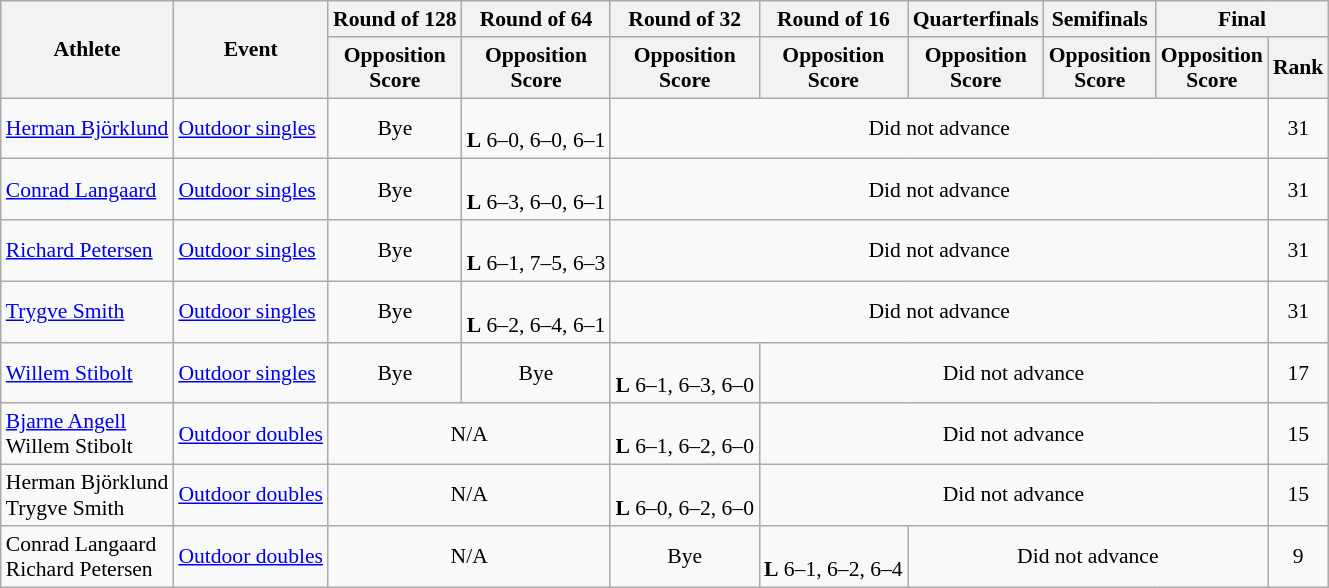<table class=wikitable style="font-size:90%">
<tr>
<th rowspan="2">Athlete</th>
<th rowspan="2">Event</th>
<th>Round of 128</th>
<th>Round of 64</th>
<th>Round of 32</th>
<th>Round of 16</th>
<th>Quarterfinals</th>
<th>Semifinals</th>
<th colspan="2">Final</th>
</tr>
<tr>
<th>Opposition<br>Score</th>
<th>Opposition<br>Score</th>
<th>Opposition<br>Score</th>
<th>Opposition<br>Score</th>
<th>Opposition<br>Score</th>
<th>Opposition<br>Score</th>
<th>Opposition<br>Score</th>
<th>Rank</th>
</tr>
<tr>
<td><a href='#'>Herman Björklund</a></td>
<td><a href='#'>Outdoor singles</a></td>
<td align=center>Bye</td>
<td align=center> <br> <strong>L</strong> 6–0, 6–0, 6–1</td>
<td align=center colspan=5>Did not advance</td>
<td align=center>31</td>
</tr>
<tr>
<td><a href='#'>Conrad Langaard</a></td>
<td><a href='#'>Outdoor singles</a></td>
<td align=center>Bye</td>
<td align=center> <br> <strong>L</strong> 6–3, 6–0, 6–1</td>
<td align=center colspan=5>Did not advance</td>
<td align=center>31</td>
</tr>
<tr>
<td><a href='#'>Richard Petersen</a></td>
<td><a href='#'>Outdoor singles</a></td>
<td align=center>Bye</td>
<td align=center> <br> <strong>L</strong> 6–1, 7–5, 6–3</td>
<td align=center colspan=5>Did not advance</td>
<td align=center>31</td>
</tr>
<tr>
<td><a href='#'>Trygve Smith</a></td>
<td><a href='#'>Outdoor singles</a></td>
<td align=center>Bye</td>
<td align=center> <br> <strong>L</strong> 6–2, 6–4, 6–1</td>
<td align=center colspan=5>Did not advance</td>
<td align=center>31</td>
</tr>
<tr>
<td><a href='#'>Willem Stibolt</a></td>
<td><a href='#'>Outdoor singles</a></td>
<td align=center>Bye</td>
<td align=center>Bye</td>
<td align=center> <br> <strong>L</strong> 6–1, 6–3, 6–0</td>
<td align=center colspan=4>Did not advance</td>
<td align=center>17</td>
</tr>
<tr>
<td><a href='#'>Bjarne Angell</a> <br> Willem Stibolt</td>
<td><a href='#'>Outdoor doubles</a></td>
<td align=center colspan=2>N/A</td>
<td align=center> <br> <strong>L</strong> 6–1, 6–2, 6–0</td>
<td align=center colspan=4>Did not advance</td>
<td align=center>15</td>
</tr>
<tr>
<td>Herman Björklund <br> Trygve Smith</td>
<td><a href='#'>Outdoor doubles</a></td>
<td align=center colspan=2>N/A</td>
<td align=center> <br> <strong>L</strong> 6–0, 6–2, 6–0</td>
<td align=center colspan=4>Did not advance</td>
<td align=center>15</td>
</tr>
<tr>
<td>Conrad Langaard <br> Richard Petersen</td>
<td><a href='#'>Outdoor doubles</a></td>
<td align=center colspan=2>N/A</td>
<td align=center>Bye</td>
<td align=center> <br> <strong>L</strong> 6–1, 6–2, 6–4</td>
<td align=center colspan=3>Did not advance</td>
<td align=center>9</td>
</tr>
</table>
